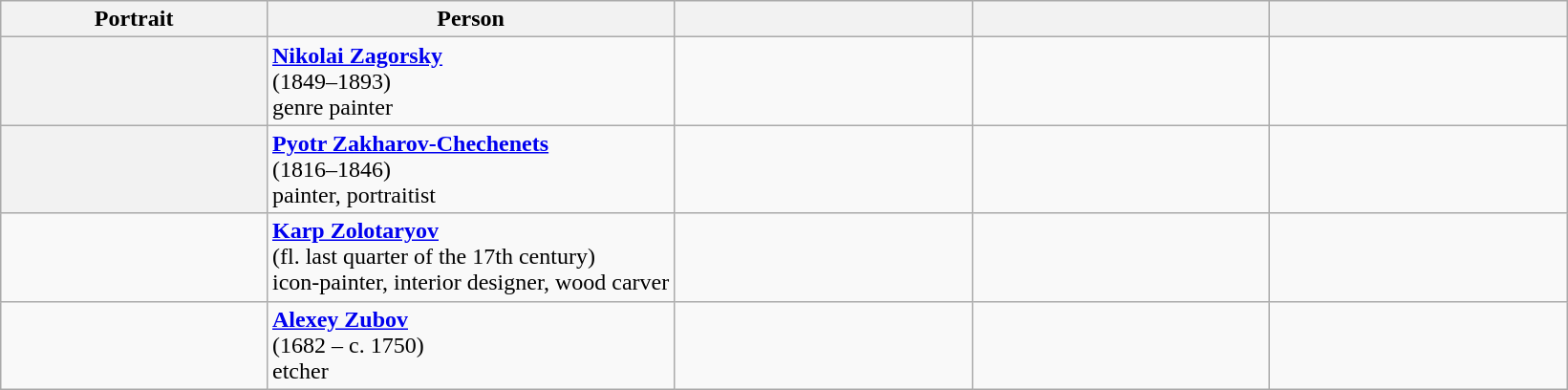<table class="wikitable">
<tr ">
<th scope="col" style="width:17%;">Portrait</th>
<th scope="col" style="width:26%;">Person</th>
<th scope="col" style="width:19%;"></th>
<th scope="col" style="width:19%;"></th>
<th scope="col" style="width:19%;"></th>
</tr>
<tr>
<th scope="row" style="text-align:center;"></th>
<td><strong><a href='#'>Nikolai Zagorsky</a></strong><br>(1849–1893)<br>genre painter</td>
<td></td>
<td></td>
<td></td>
</tr>
<tr>
<th scope="row" style="text-align:center;"></th>
<td><strong><a href='#'>Pyotr Zakharov-Chechenets</a></strong><br>(1816–1846)<br>painter, portraitist<br></td>
<td></td>
<td></td>
<td></td>
</tr>
<tr>
<td></td>
<td><strong><a href='#'>Karp Zolotaryov</a></strong><br> (fl. last quarter of the 17th century)<br>icon-painter, interior designer, wood carver</td>
<td></td>
<td></td>
<td></td>
</tr>
<tr>
<td></td>
<td><strong><a href='#'>Alexey Zubov</a></strong><br>(1682 – c. 1750)<br>etcher</td>
<td></td>
<td></td>
<td></td>
</tr>
</table>
